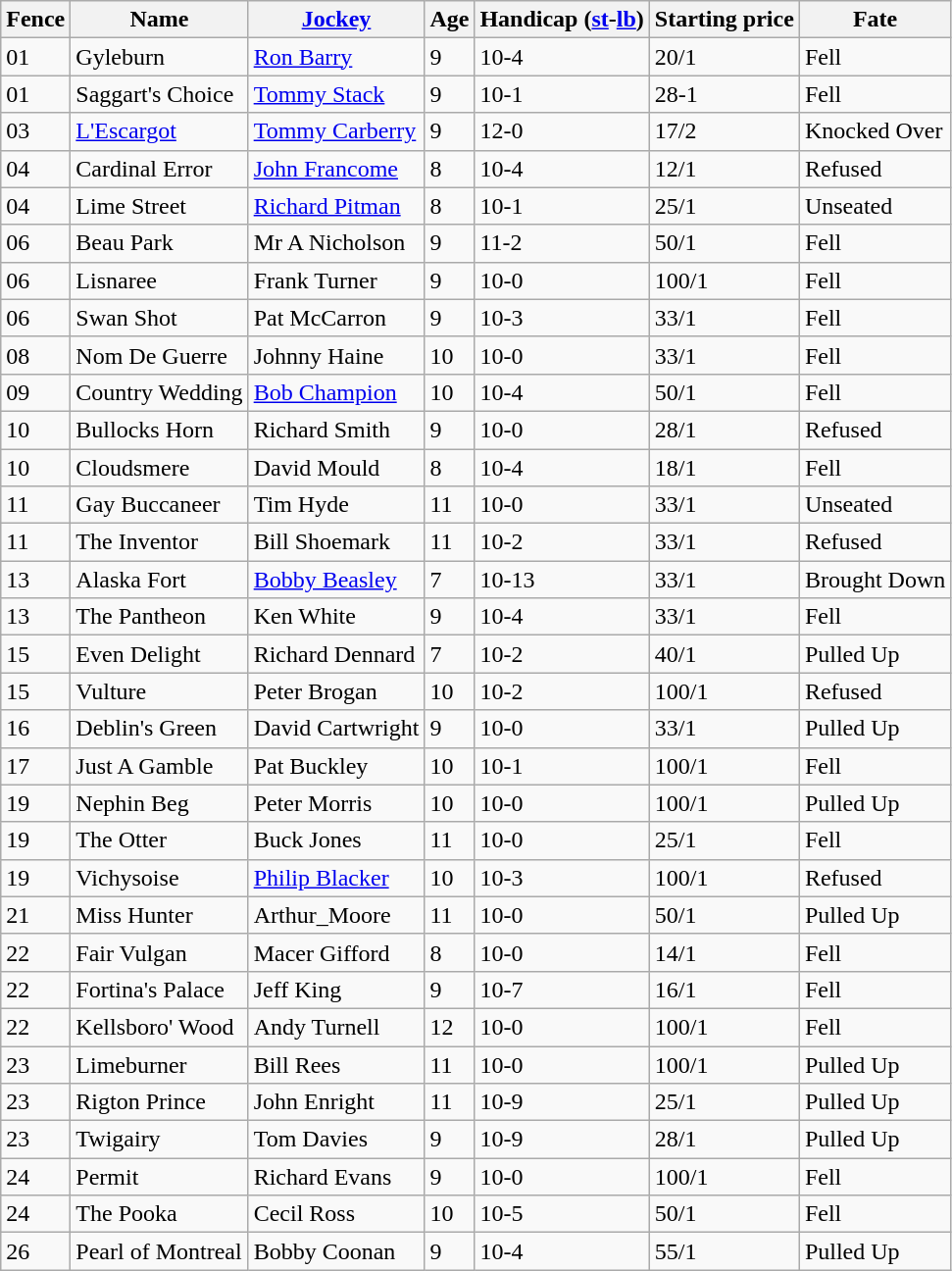<table class="wikitable sortable">
<tr>
<th>Fence</th>
<th>Name</th>
<th><a href='#'>Jockey</a></th>
<th>Age</th>
<th>Handicap (<a href='#'>st</a>-<a href='#'>lb</a>)</th>
<th>Starting price</th>
<th>Fate</th>
</tr>
<tr>
<td>01</td>
<td>Gyleburn</td>
<td><a href='#'>Ron Barry</a></td>
<td>9</td>
<td>10-4</td>
<td>20/1</td>
<td>Fell</td>
</tr>
<tr>
<td>01</td>
<td>Saggart's Choice</td>
<td><a href='#'>Tommy Stack</a></td>
<td>9</td>
<td>10-1</td>
<td>28-1</td>
<td>Fell</td>
</tr>
<tr>
<td>03</td>
<td><a href='#'>L'Escargot</a></td>
<td><a href='#'>Tommy Carberry</a></td>
<td>9</td>
<td>12-0</td>
<td>17/2</td>
<td>Knocked Over</td>
</tr>
<tr>
<td>04</td>
<td>Cardinal Error</td>
<td><a href='#'>John Francome</a></td>
<td>8</td>
<td>10-4</td>
<td>12/1</td>
<td>Refused</td>
</tr>
<tr>
<td>04</td>
<td>Lime Street</td>
<td><a href='#'>Richard Pitman</a></td>
<td>8</td>
<td>10-1</td>
<td>25/1</td>
<td>Unseated</td>
</tr>
<tr>
<td>06</td>
<td>Beau Park</td>
<td>Mr A Nicholson</td>
<td>9</td>
<td>11-2</td>
<td>50/1</td>
<td>Fell</td>
</tr>
<tr>
<td>06</td>
<td>Lisnaree</td>
<td>Frank Turner</td>
<td>9</td>
<td>10-0</td>
<td>100/1</td>
<td>Fell</td>
</tr>
<tr>
<td>06</td>
<td>Swan Shot</td>
<td>Pat McCarron</td>
<td>9</td>
<td>10-3</td>
<td>33/1</td>
<td>Fell</td>
</tr>
<tr>
<td>08</td>
<td>Nom De Guerre</td>
<td>Johnny Haine</td>
<td>10</td>
<td>10-0</td>
<td>33/1</td>
<td>Fell</td>
</tr>
<tr>
<td>09</td>
<td>Country Wedding</td>
<td><a href='#'>Bob Champion</a></td>
<td>10</td>
<td>10-4</td>
<td>50/1</td>
<td>Fell</td>
</tr>
<tr>
<td>10</td>
<td>Bullocks Horn</td>
<td>Richard Smith</td>
<td>9</td>
<td>10-0</td>
<td>28/1</td>
<td>Refused</td>
</tr>
<tr>
<td>10</td>
<td>Cloudsmere</td>
<td>David Mould</td>
<td>8</td>
<td>10-4</td>
<td>18/1</td>
<td>Fell</td>
</tr>
<tr>
<td>11</td>
<td>Gay Buccaneer</td>
<td>Tim Hyde</td>
<td>11</td>
<td>10-0</td>
<td>33/1</td>
<td>Unseated</td>
</tr>
<tr>
<td>11</td>
<td>The Inventor</td>
<td>Bill Shoemark</td>
<td>11</td>
<td>10-2</td>
<td>33/1</td>
<td>Refused</td>
</tr>
<tr>
<td>13</td>
<td>Alaska Fort</td>
<td><a href='#'>Bobby Beasley</a></td>
<td>7</td>
<td>10-13</td>
<td>33/1</td>
<td>Brought Down</td>
</tr>
<tr>
<td>13</td>
<td>The Pantheon</td>
<td>Ken White</td>
<td>9</td>
<td>10-4</td>
<td>33/1</td>
<td>Fell</td>
</tr>
<tr>
<td>15</td>
<td>Even Delight</td>
<td>Richard Dennard</td>
<td>7</td>
<td>10-2</td>
<td>40/1</td>
<td>Pulled Up</td>
</tr>
<tr>
<td>15</td>
<td>Vulture</td>
<td>Peter Brogan</td>
<td>10</td>
<td>10-2</td>
<td>100/1</td>
<td>Refused</td>
</tr>
<tr>
<td>16</td>
<td>Deblin's Green</td>
<td>David Cartwright</td>
<td>9</td>
<td>10-0</td>
<td>33/1</td>
<td>Pulled Up</td>
</tr>
<tr>
<td>17</td>
<td>Just A Gamble</td>
<td>Pat Buckley</td>
<td>10</td>
<td>10-1</td>
<td>100/1</td>
<td>Fell</td>
</tr>
<tr>
<td>19</td>
<td>Nephin Beg</td>
<td>Peter Morris</td>
<td>10</td>
<td>10-0</td>
<td>100/1</td>
<td>Pulled Up</td>
</tr>
<tr>
<td>19</td>
<td>The Otter</td>
<td>Buck Jones</td>
<td>11</td>
<td>10-0</td>
<td>25/1</td>
<td>Fell</td>
</tr>
<tr>
<td>19</td>
<td>Vichysoise</td>
<td><a href='#'>Philip Blacker</a></td>
<td>10</td>
<td>10-3</td>
<td>100/1</td>
<td>Refused</td>
</tr>
<tr>
<td>21</td>
<td>Miss Hunter</td>
<td>Arthur_Moore</td>
<td>11</td>
<td>10-0</td>
<td>50/1</td>
<td>Pulled Up</td>
</tr>
<tr>
<td>22</td>
<td>Fair Vulgan</td>
<td>Macer Gifford</td>
<td>8</td>
<td>10-0</td>
<td>14/1</td>
<td>Fell</td>
</tr>
<tr>
<td>22</td>
<td>Fortina's Palace</td>
<td>Jeff King</td>
<td>9</td>
<td>10-7</td>
<td>16/1</td>
<td>Fell</td>
</tr>
<tr>
<td>22</td>
<td>Kellsboro' Wood</td>
<td>Andy Turnell</td>
<td>12</td>
<td>10-0</td>
<td>100/1</td>
<td>Fell</td>
</tr>
<tr>
<td>23</td>
<td>Limeburner</td>
<td>Bill Rees</td>
<td>11</td>
<td>10-0</td>
<td>100/1</td>
<td>Pulled Up</td>
</tr>
<tr>
<td>23</td>
<td>Rigton Prince</td>
<td>John Enright</td>
<td>11</td>
<td>10-9</td>
<td>25/1</td>
<td>Pulled Up</td>
</tr>
<tr>
<td>23</td>
<td>Twigairy</td>
<td>Tom Davies</td>
<td>9</td>
<td>10-9</td>
<td>28/1</td>
<td>Pulled Up</td>
</tr>
<tr>
<td>24</td>
<td>Permit</td>
<td>Richard Evans</td>
<td>9</td>
<td>10-0</td>
<td>100/1</td>
<td>Fell</td>
</tr>
<tr>
<td>24</td>
<td>The Pooka</td>
<td>Cecil Ross</td>
<td>10</td>
<td>10-5</td>
<td>50/1</td>
<td>Fell</td>
</tr>
<tr>
<td>26</td>
<td>Pearl of Montreal</td>
<td>Bobby Coonan</td>
<td>9</td>
<td>10-4</td>
<td>55/1</td>
<td>Pulled Up</td>
</tr>
</table>
